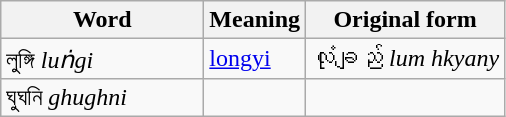<table class="wikitable">
<tr>
<th>Word</th>
<th>Meaning</th>
<th>Original form</th>
</tr>
<tr>
<td style="width:08em">লুঙ্গি <em>luṅgi</em></td>
<td><a href='#'>longyi</a></td>
<td>လုံချည် <em>lum hkyany</em></td>
</tr>
<tr>
<td>ঘুঘনি <em>ghughni</em></td>
<td></td>
<td></td>
</tr>
</table>
